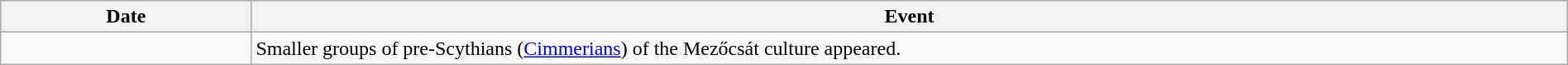<table class="wikitable" width="100%">
<tr>
<th width="16%">Date</th>
<th width="84%">Event</th>
</tr>
<tr>
<td></td>
<td>Smaller groups of pre-Scythians (<a href='#'>Cimmerians</a>) of the Mezőcsát culture appeared.</td>
</tr>
</table>
